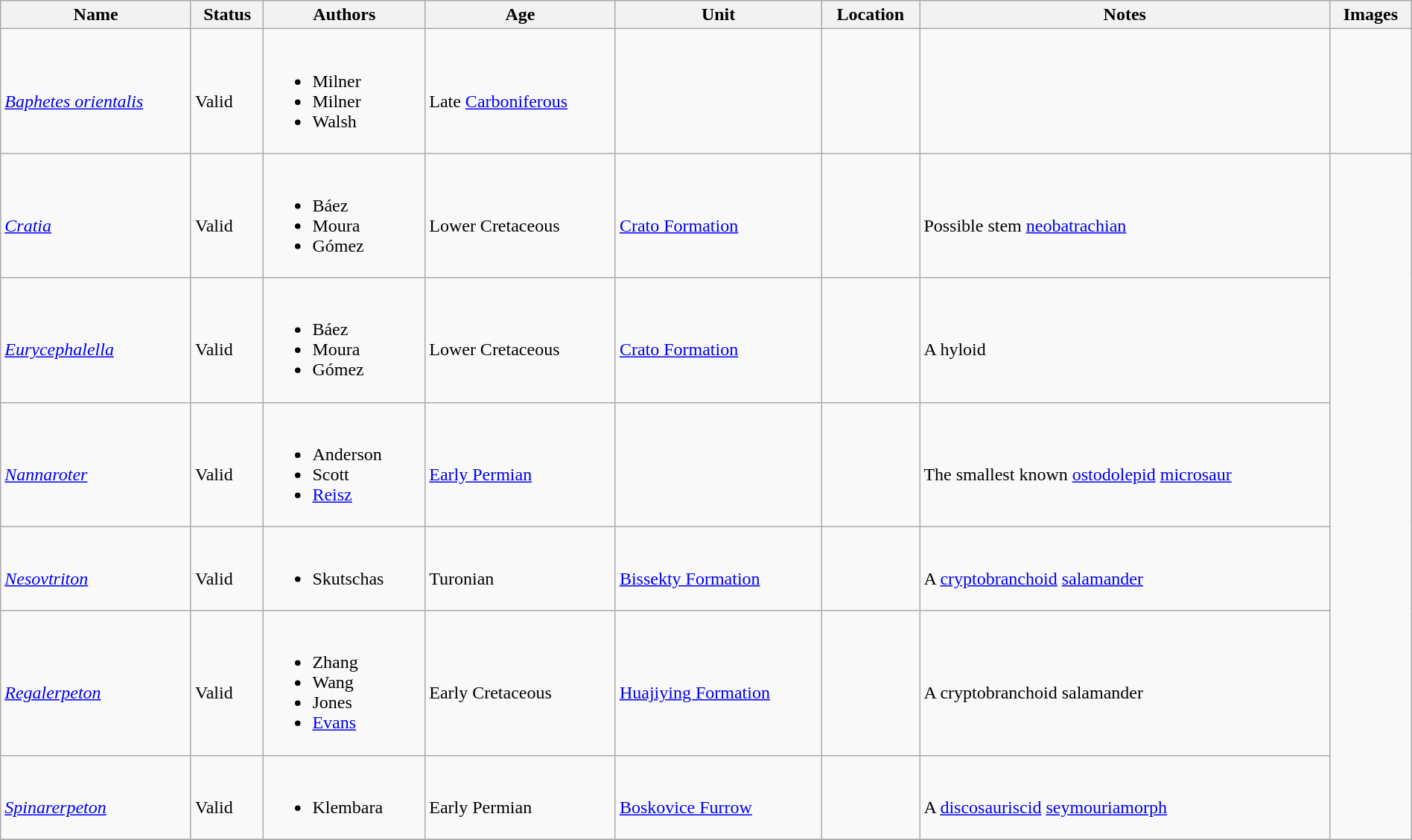<table class="wikitable sortable" align="center" width="100%">
<tr>
<th>Name</th>
<th>Status</th>
<th>Authors</th>
<th>Age</th>
<th>Unit</th>
<th>Location</th>
<th>Notes</th>
<th>Images</th>
</tr>
<tr>
<td><br><em><a href='#'>Baphetes orientalis</a></em></td>
<td><br>Valid</td>
<td><br><ul><li>Milner</li><li>Milner</li><li>Walsh</li></ul></td>
<td><br>Late <a href='#'>Carboniferous</a></td>
<td></td>
<td><br></td>
<td></td>
</tr>
<tr>
<td><br><em><a href='#'>Cratia</a></em></td>
<td><br>Valid</td>
<td><br><ul><li>Báez</li><li>Moura</li><li>Gómez</li></ul></td>
<td><br>Lower Cretaceous</td>
<td><br><a href='#'>Crato Formation</a></td>
<td><br></td>
<td><br>Possible stem <a href='#'>neobatrachian</a></td>
<td rowspan="47"></td>
</tr>
<tr>
<td><br><em><a href='#'>Eurycephalella</a></em></td>
<td><br>Valid</td>
<td><br><ul><li>Báez</li><li>Moura</li><li>Gómez</li></ul></td>
<td><br>Lower Cretaceous</td>
<td><br><a href='#'>Crato Formation</a></td>
<td><br></td>
<td><br>A hyloid</td>
</tr>
<tr>
<td><br><em><a href='#'>Nannaroter</a></em></td>
<td><br>Valid</td>
<td><br><ul><li>Anderson</li><li>Scott</li><li><a href='#'>Reisz</a></li></ul></td>
<td><br><a href='#'>Early Permian</a></td>
<td></td>
<td><br></td>
<td><br>The smallest known <a href='#'>ostodolepid</a> <a href='#'>microsaur</a></td>
</tr>
<tr>
<td><br><em><a href='#'>Nesovtriton</a></em></td>
<td><br>Valid</td>
<td><br><ul><li>Skutschas</li></ul></td>
<td><br>Turonian</td>
<td><br><a href='#'>Bissekty Formation</a></td>
<td><br></td>
<td><br>A <a href='#'>cryptobranchoid</a> <a href='#'>salamander</a></td>
</tr>
<tr>
<td><br><em><a href='#'>Regalerpeton</a></em></td>
<td><br>Valid</td>
<td><br><ul><li>Zhang</li><li>Wang</li><li>Jones</li><li><a href='#'>Evans</a></li></ul></td>
<td><br>Early Cretaceous</td>
<td><br><a href='#'>Huajiying Formation</a></td>
<td><br></td>
<td><br>A cryptobranchoid salamander</td>
</tr>
<tr>
<td><br><em><a href='#'>Spinarerpeton</a></em></td>
<td><br>Valid</td>
<td><br><ul><li>Klembara</li></ul></td>
<td><br>Early Permian</td>
<td><br><a href='#'>Boskovice Furrow</a></td>
<td><br></td>
<td><br>A <a href='#'>discosauriscid</a> <a href='#'>seymouriamorph</a></td>
</tr>
<tr>
</tr>
</table>
